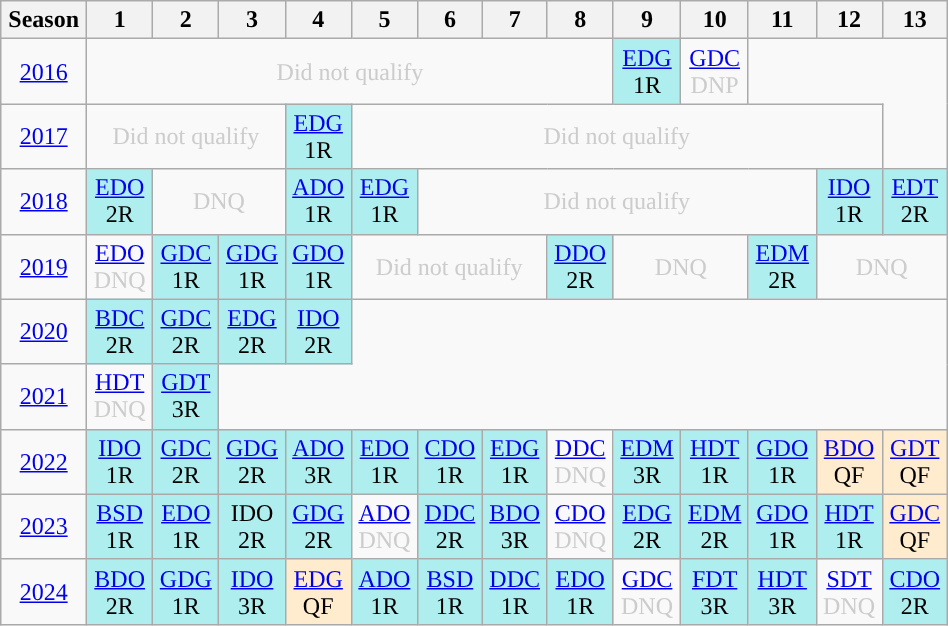<table class="wikitable" style="width:50%; margin:0">
<tr>
<th>Season</th>
<th>1</th>
<th>2</th>
<th>3</th>
<th>4</th>
<th>5</th>
<th>6</th>
<th>7</th>
<th>8</th>
<th>9</th>
<th>10</th>
<th>11</th>
<th>12</th>
<th>13</th>
</tr>
<tr>
<td style="text-align:center;"background:#efefef;"><a href='#'>2016</a></td>
<td colspan="8" style="text-align:center; color:#ccc;">Did not qualify</td>
<td style="text-align:center; background:#afeeee;"><a href='#'>EDG</a><br>1R</td>
<td style="text-align:center; color:#ccc;"><a href='#'>GDC</a><br>DNP</td>
</tr>
<tr>
<td style="text-align:center;"background:#efefef;"><a href='#'>2017</a></td>
<td colspan="3" style="text-align:center; color:#ccc;">Did not qualify</td>
<td style="text-align:center; background:#afeeee;"><a href='#'>EDG</a><br>1R</td>
<td colspan="8" style="text-align:center; color:#ccc;">Did not qualify</td>
</tr>
<tr>
<td style="text-align:center;"background:#efefef;"><a href='#'>2018</a></td>
<td style="text-align:center; background:#afeeee;"><a href='#'>EDO</a><br>2R</td>
<td colspan="2" style="text-align:center; color:#ccc;">DNQ</td>
<td style="text-align:center; background:#afeeee;"><a href='#'>ADO</a><br>1R</td>
<td style="text-align:center; background:#afeeee;"><a href='#'>EDG</a><br>1R</td>
<td colspan="6" style="text-align:center; color:#ccc;">Did not qualify</td>
<td style="text-align:center; background:#afeeee;"><a href='#'>IDO</a><br>1R</td>
<td style="text-align:center; background:#afeeee;"><a href='#'>EDT</a><br>2R</td>
</tr>
<tr>
<td style="text-align:center;"background:#efefef;"><a href='#'>2019</a></td>
<td style="text-align:center; color:#ccc;"><a href='#'>EDO</a><br>DNQ</td>
<td style="text-align:center; background:#afeeee;"><a href='#'>GDC</a><br>1R</td>
<td style="text-align:center; background:#afeeee;"><a href='#'>GDG</a><br>1R</td>
<td style="text-align:center; background:#afeeee;"><a href='#'>GDO</a><br>1R</td>
<td colspan="3" style="text-align:center; color:#ccc;">Did not qualify</td>
<td style="text-align:center; background:#afeeee;"><a href='#'>DDO</a><br>2R</td>
<td colspan="2" style="text-align:center; color:#ccc;">DNQ</td>
<td style="text-align:center; background:#afeeee;"><a href='#'>EDM</a><br>2R</td>
<td colspan="2" style="text-align:center; color:#ccc;">DNQ</td>
</tr>
<tr>
<td style="text-align:center;"background:#efefef;"><a href='#'>2020</a></td>
<td style="text-align:center; background:#afeeee;"><a href='#'>BDC</a><br>2R</td>
<td style="text-align:center; background:#afeeee;"><a href='#'>GDC</a><br>2R</td>
<td style="text-align:center; background:#afeeee;"><a href='#'>EDG</a><br>2R</td>
<td style="text-align:center; background:#afeeee;"><a href='#'>IDO</a><br>2R</td>
</tr>
<tr>
<td style="text-align:center;"background:#efefef;"><a href='#'>2021</a></td>
<td style="text-align:center; color:#ccc;"><a href='#'>HDT</a><br>DNQ</td>
<td style="text-align:center; background:#afeeee;"><a href='#'>GDT</a><br>3R</td>
</tr>
<tr>
<td style="text-align:center;"background:#efefef;"><a href='#'>2022</a></td>
<td style="text-align:center; background:#afeeee;"><a href='#'>IDO</a><br>1R</td>
<td style="text-align:center; background:#afeeee;"><a href='#'>GDC</a><br>2R</td>
<td style="text-align:center; background:#afeeee;"><a href='#'>GDG</a><br>2R</td>
<td style="text-align:center; background:#afeeee;"><a href='#'>ADO</a><br>3R</td>
<td style="text-align:center; background:#afeeee;"><a href='#'>EDO</a><br>1R</td>
<td style="text-align:center; background:#afeeee;"><a href='#'>CDO</a><br>1R</td>
<td style="text-align:center; background:#afeeee;"><a href='#'>EDG</a><br>1R</td>
<td style="text-align:center; color:#ccc;"><a href='#'>DDC</a><br>DNQ</td>
<td style="text-align:center; background:#afeeee;"><a href='#'>EDM</a><br>3R</td>
<td style="text-align:center; background:#afeeee;"><a href='#'>HDT</a><br>1R</td>
<td style="text-align:center; background:#afeeee;"><a href='#'>GDO</a><br>1R</td>
<td style="text-align:center; background:#ffebcd;"><a href='#'>BDO</a><br>QF</td>
<td style="text-align:center; background:#ffebcd;"><a href='#'>GDT</a><br>QF</td>
</tr>
<tr>
<td style="text-align:center;"background:#efefef;"><a href='#'>2023</a></td>
<td style="text-align:center; background:#afeeee;"><a href='#'>BSD</a><br>1R</td>
<td style="text-align:center; background:#afeeee;"><a href='#'>EDO</a><br>1R</td>
<td style="text-align:center; background:#afeeee">IDO<br>2R</td>
<td style="text-align:center; background:#afeeee;"><a href='#'>GDG</a><br>2R</td>
<td style="text-align:center; color:#ccc;"><a href='#'>ADO</a><br>DNQ</td>
<td style="text-align:center; background:#afeeee;"><a href='#'>DDC</a><br>2R</td>
<td style="text-align:center; background:#afeeee;"><a href='#'>BDO</a><br>3R</td>
<td style="text-align:center; color:#ccc;"><a href='#'>CDO</a><br>DNQ</td>
<td style="text-align:center; background:#afeeee;"><a href='#'>EDG</a><br>2R</td>
<td style="text-align:center; background:#afeeee;"><a href='#'>EDM</a><br>2R</td>
<td style="text-align:center; background:#afeeee;"><a href='#'>GDO</a><br>1R</td>
<td style="text-align:center; background:#afeeee;"><a href='#'>HDT</a><br>1R</td>
<td style="text-align:center; background:#ffebcd;"><a href='#'>GDC</a><br>QF</td>
</tr>
<tr>
<td style="text-align:center;"background:#efefef;"><a href='#'>2024</a></td>
<td style="text-align:center; background:#afeeee;"><a href='#'>BDO</a><br>2R</td>
<td style="text-align:center; background:#afeeee;"><a href='#'>GDG</a><br>1R</td>
<td style="text-align:center; background:#afeeee;"><a href='#'>IDO</a><br>3R</td>
<td style="text-align:center; background:#ffebcd;"><a href='#'>EDG</a><br>QF</td>
<td style="text-align:center; background:#afeeee;"><a href='#'>ADO</a><br>1R</td>
<td style="text-align:center; background:#afeeee;"><a href='#'>BSD</a><br>1R</td>
<td style="text-align:center; background:#afeeee;"><a href='#'>DDC</a><br>1R</td>
<td style="text-align:center; background:#afeeee;"><a href='#'>EDO</a><br>1R</td>
<td style="text-align:center; color:#ccc;"><a href='#'>GDC</a><br>DNQ</td>
<td style="text-align:center; background:#afeeee;"><a href='#'>FDT</a><br>3R</td>
<td style="text-align:center; background:#afeeee;"><a href='#'>HDT</a><br>3R</td>
<td style="text-align:center; color:#ccc;"><a href='#'>SDT</a><br>DNQ</td>
<td style="text-align:center; background:#afeeee;"><a href='#'>CDO</a><br>2R</td>
</tr>
</table>
